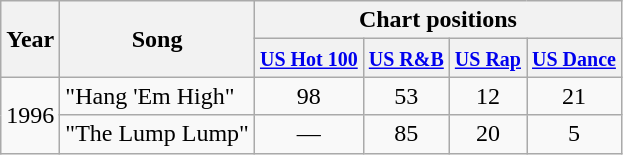<table class="wikitable">
<tr>
<th rowspan="2">Year</th>
<th rowspan="2">Song</th>
<th colspan="4">Chart positions</th>
</tr>
<tr>
<th><small> <a href='#'>US Hot 100</a></small></th>
<th><small> <a href='#'>US R&B</a></small></th>
<th><small> <a href='#'>US Rap</a></small></th>
<th><small> <a href='#'>US Dance</a></small></th>
</tr>
<tr>
<td rowspan="2">1996</td>
<td>"Hang 'Em High"</td>
<td align=center>98</td>
<td align=center>53</td>
<td align=center>12</td>
<td align=center>21</td>
</tr>
<tr>
<td>"The Lump Lump"</td>
<td align=center>—</td>
<td align=center>85</td>
<td align=center>20</td>
<td align=center>5</td>
</tr>
</table>
